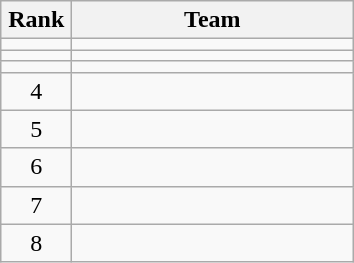<table class="wikitable" style="text-align:center;">
<tr>
<th width=40>Rank</th>
<th width=180>Team</th>
</tr>
<tr>
<td></td>
<td align=left></td>
</tr>
<tr>
<td></td>
<td align=left></td>
</tr>
<tr>
<td></td>
<td align=left></td>
</tr>
<tr>
<td>4</td>
<td align=left></td>
</tr>
<tr>
<td>5</td>
<td align=left></td>
</tr>
<tr>
<td>6</td>
<td align=left></td>
</tr>
<tr>
<td>7</td>
<td align=left></td>
</tr>
<tr>
<td>8</td>
<td align=left></td>
</tr>
</table>
